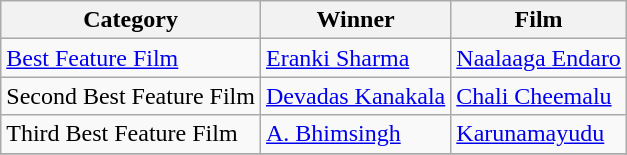<table class="wikitable">
<tr>
<th>Category</th>
<th>Winner</th>
<th>Film</th>
</tr>
<tr>
<td><a href='#'>Best Feature Film</a></td>
<td><a href='#'>Eranki Sharma</a></td>
<td><a href='#'>Naalaaga Endaro</a></td>
</tr>
<tr>
<td>Second Best Feature Film</td>
<td><a href='#'>Devadas Kanakala</a></td>
<td><a href='#'>Chali Cheemalu</a></td>
</tr>
<tr>
<td>Third Best Feature Film</td>
<td><a href='#'>A. Bhimsingh</a></td>
<td><a href='#'>Karunamayudu</a></td>
</tr>
<tr>
</tr>
</table>
